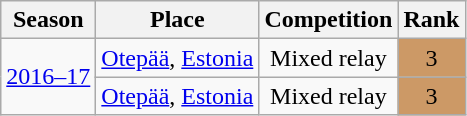<table class="wikitable sortable" style="text-align: center;">
<tr>
<th>Season</th>
<th>Place</th>
<th>Competition</th>
<th>Rank</th>
</tr>
<tr>
<td rowspan="2"><a href='#'>2016–17</a></td>
<td style="text-align: left;"> <a href='#'>Otepää</a>, <a href='#'>Estonia</a></td>
<td>Mixed relay</td>
<td bgcolor="cc9966">3</td>
</tr>
<tr>
<td style="text-align: left;"> <a href='#'>Otepää</a>, <a href='#'>Estonia</a></td>
<td>Mixed relay</td>
<td bgcolor="cc9966">3</td>
</tr>
</table>
